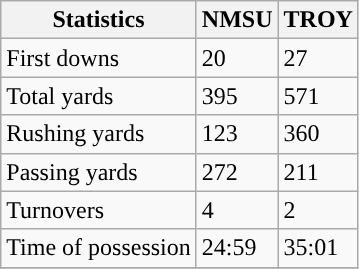<table class="wikitable">
<tr>
<th>Statistics</th>
<th>NMSU</th>
<th>TROY</th>
</tr>
<tr>
<td>First downs</td>
<td>20</td>
<td>27</td>
</tr>
<tr>
<td>Total yards</td>
<td>395</td>
<td>571</td>
</tr>
<tr>
<td>Rushing yards</td>
<td>123</td>
<td>360</td>
</tr>
<tr>
<td>Passing yards</td>
<td>272</td>
<td>211</td>
</tr>
<tr>
<td>Turnovers</td>
<td>4</td>
<td>2</td>
</tr>
<tr>
<td>Time of possession</td>
<td>24:59</td>
<td>35:01</td>
</tr>
<tr>
</tr>
</table>
